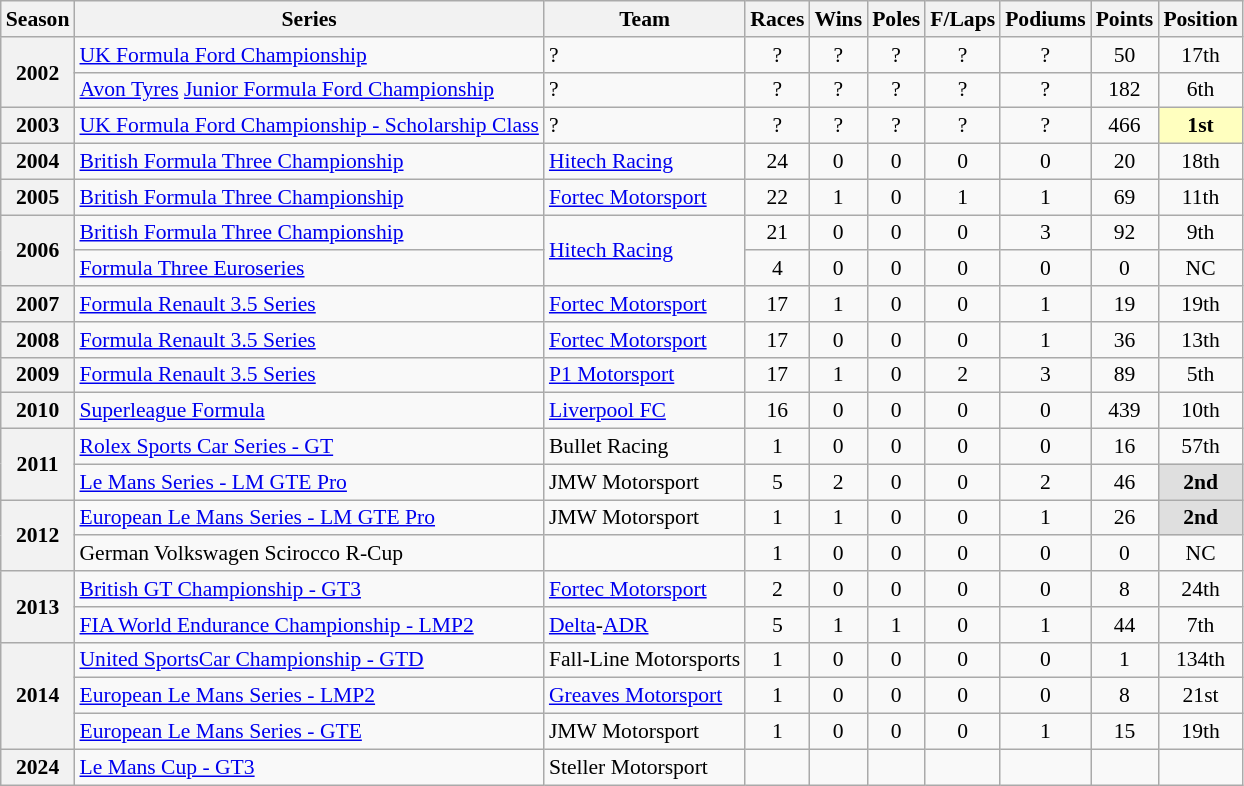<table class="wikitable" style="font-size: 90%; text-align:center">
<tr>
<th>Season</th>
<th>Series</th>
<th>Team</th>
<th>Races</th>
<th>Wins</th>
<th>Poles</th>
<th>F/Laps</th>
<th>Podiums</th>
<th>Points</th>
<th>Position</th>
</tr>
<tr>
<th rowspan=2>2002</th>
<td align=left><a href='#'>UK Formula Ford Championship</a></td>
<td align=left>?</td>
<td>?</td>
<td>?</td>
<td>?</td>
<td>?</td>
<td>?</td>
<td>50</td>
<td>17th</td>
</tr>
<tr>
<td align=left><a href='#'>Avon Tyres</a> <a href='#'>Junior Formula Ford Championship</a></td>
<td align=left>?</td>
<td>?</td>
<td>?</td>
<td>?</td>
<td>?</td>
<td>?</td>
<td>182</td>
<td>6th</td>
</tr>
<tr>
<th>2003</th>
<td align=left><a href='#'>UK Formula Ford Championship - Scholarship Class</a></td>
<td align=left>?</td>
<td>?</td>
<td>?</td>
<td>?</td>
<td>?</td>
<td>?</td>
<td>466</td>
<td style="background:#FFFFBF;"><strong>1st</strong></td>
</tr>
<tr>
<th>2004</th>
<td align=left><a href='#'>British Formula Three Championship</a></td>
<td align=left><a href='#'>Hitech Racing</a></td>
<td>24</td>
<td>0</td>
<td>0</td>
<td>0</td>
<td>0</td>
<td>20</td>
<td>18th</td>
</tr>
<tr>
<th>2005</th>
<td align=left><a href='#'>British Formula Three Championship</a></td>
<td align=left><a href='#'>Fortec Motorsport</a></td>
<td>22</td>
<td>1</td>
<td>0</td>
<td>1</td>
<td>1</td>
<td>69</td>
<td>11th</td>
</tr>
<tr>
<th rowspan=2>2006</th>
<td align=left><a href='#'>British Formula Three Championship</a></td>
<td align=left rowspan=2><a href='#'>Hitech Racing</a></td>
<td>21</td>
<td>0</td>
<td>0</td>
<td>0</td>
<td>3</td>
<td>92</td>
<td>9th</td>
</tr>
<tr>
<td align=left><a href='#'>Formula Three Euroseries</a></td>
<td>4</td>
<td>0</td>
<td>0</td>
<td>0</td>
<td>0</td>
<td>0</td>
<td>NC</td>
</tr>
<tr>
<th>2007</th>
<td align=left><a href='#'>Formula Renault 3.5 Series</a></td>
<td align=left><a href='#'>Fortec Motorsport</a></td>
<td>17</td>
<td>1</td>
<td>0</td>
<td>0</td>
<td>1</td>
<td>19</td>
<td>19th</td>
</tr>
<tr>
<th>2008</th>
<td align=left><a href='#'>Formula Renault 3.5 Series</a></td>
<td align=left><a href='#'>Fortec Motorsport</a></td>
<td>17</td>
<td>0</td>
<td>0</td>
<td>0</td>
<td>1</td>
<td>36</td>
<td>13th</td>
</tr>
<tr>
<th>2009</th>
<td align=left><a href='#'>Formula Renault 3.5 Series</a></td>
<td align=left><a href='#'>P1 Motorsport</a></td>
<td>17</td>
<td>1</td>
<td>0</td>
<td>2</td>
<td>3</td>
<td>89</td>
<td>5th</td>
</tr>
<tr>
<th>2010</th>
<td align=left><a href='#'>Superleague Formula</a></td>
<td align=left><a href='#'>Liverpool FC</a></td>
<td>16</td>
<td>0</td>
<td>0</td>
<td>0</td>
<td>0</td>
<td>439</td>
<td>10th</td>
</tr>
<tr>
<th rowspan="2">2011</th>
<td align=left><a href='#'>Rolex Sports Car Series - GT</a></td>
<td align=left>Bullet Racing</td>
<td>1</td>
<td>0</td>
<td>0</td>
<td>0</td>
<td>0</td>
<td>16</td>
<td>57th</td>
</tr>
<tr>
<td align=left><a href='#'>Le Mans Series - LM GTE Pro</a></td>
<td align=left>JMW Motorsport</td>
<td>5</td>
<td>2</td>
<td>0</td>
<td>0</td>
<td>2</td>
<td>46</td>
<td style="background:#DFDFDF;"><strong>2nd</strong></td>
</tr>
<tr>
<th rowspan="2">2012</th>
<td align=left><a href='#'>European Le Mans Series - LM GTE Pro</a></td>
<td align=left>JMW Motorsport</td>
<td>1</td>
<td>1</td>
<td>0</td>
<td>0</td>
<td>1</td>
<td>26</td>
<td style="background:#DFDFDF;"><strong>2nd</strong></td>
</tr>
<tr>
<td align=left>German Volkswagen Scirocco R-Cup</td>
<td></td>
<td>1</td>
<td>0</td>
<td>0</td>
<td>0</td>
<td>0</td>
<td>0</td>
<td>NC</td>
</tr>
<tr>
<th rowspan="2">2013</th>
<td align=left><a href='#'>British GT Championship - GT3</a></td>
<td align=left><a href='#'>Fortec Motorsport</a></td>
<td>2</td>
<td>0</td>
<td>0</td>
<td>0</td>
<td>0</td>
<td>8</td>
<td>24th</td>
</tr>
<tr>
<td align=left><a href='#'>FIA World Endurance Championship - LMP2</a></td>
<td align=left><a href='#'>Delta</a>-<a href='#'>ADR</a></td>
<td>5</td>
<td>1</td>
<td>1</td>
<td>0</td>
<td>1</td>
<td>44</td>
<td>7th</td>
</tr>
<tr>
<th rowspan="3">2014</th>
<td align=left><a href='#'>United SportsCar Championship - GTD</a></td>
<td align=left>Fall-Line Motorsports</td>
<td>1</td>
<td>0</td>
<td>0</td>
<td>0</td>
<td>0</td>
<td>1</td>
<td>134th</td>
</tr>
<tr>
<td align=left><a href='#'>European Le Mans Series - LMP2</a></td>
<td align=left><a href='#'>Greaves Motorsport</a></td>
<td>1</td>
<td>0</td>
<td>0</td>
<td>0</td>
<td>0</td>
<td>8</td>
<td>21st</td>
</tr>
<tr>
<td align=left><a href='#'>European Le Mans Series - GTE</a></td>
<td align=left>JMW Motorsport</td>
<td>1</td>
<td>0</td>
<td>0</td>
<td>0</td>
<td>1</td>
<td>15</td>
<td>19th</td>
</tr>
<tr>
<th>2024</th>
<td align=left><a href='#'>Le Mans Cup - GT3</a></td>
<td align=left>Steller Motorsport</td>
<td></td>
<td></td>
<td></td>
<td></td>
<td></td>
<td></td>
<td></td>
</tr>
</table>
